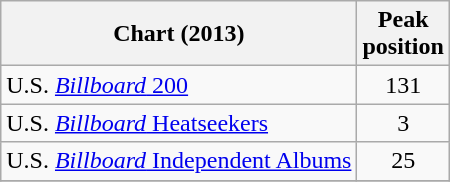<table class="wikitable">
<tr>
<th style="text-align:center;">Chart (2013)</th>
<th style="text-align:center;">Peak<br>position</th>
</tr>
<tr>
<td align="left">U.S. <a href='#'><em> Billboard</em> 200</a></td>
<td style="text-align:center;">131</td>
</tr>
<tr>
<td align="left">U.S. <a href='#'><em> Billboard</em> Heatseekers</a></td>
<td style="text-align:center;">3</td>
</tr>
<tr>
<td align="left">U.S. <a href='#'><em> Billboard</em> Independent Albums</a></td>
<td style="text-align:center;">25</td>
</tr>
<tr>
</tr>
</table>
